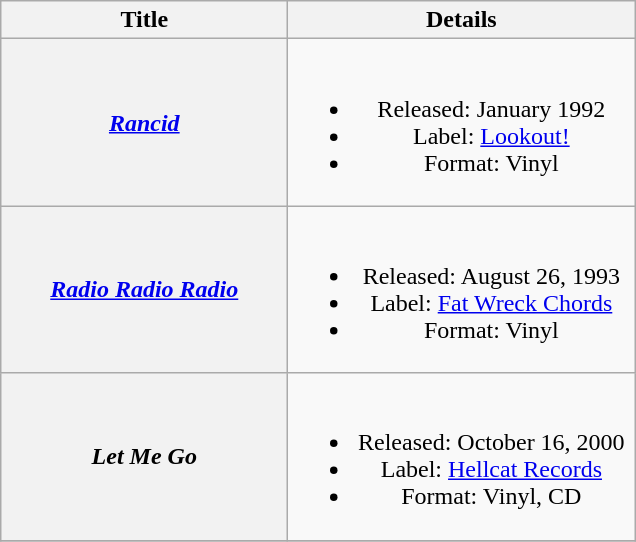<table class="wikitable plainrowheaders" style="text-align:center;">
<tr>
<th scope="col" style="width:11.5em;">Title</th>
<th scope="col" style="width:14em;">Details</th>
</tr>
<tr>
<th scope="row"><em><a href='#'>Rancid</a></em></th>
<td><br><ul><li>Released: January 1992</li><li>Label: <a href='#'>Lookout!</a></li><li>Format: Vinyl</li></ul></td>
</tr>
<tr>
<th scope="row"><em><a href='#'>Radio Radio Radio</a></em></th>
<td><br><ul><li>Released: August 26, 1993</li><li>Label: <a href='#'>Fat Wreck Chords</a></li><li>Format: Vinyl</li></ul></td>
</tr>
<tr>
<th scope="row"><em>Let Me Go</em></th>
<td><br><ul><li>Released: October 16, 2000</li><li>Label: <a href='#'>Hellcat Records</a></li><li>Format: Vinyl, CD</li></ul></td>
</tr>
<tr>
</tr>
</table>
